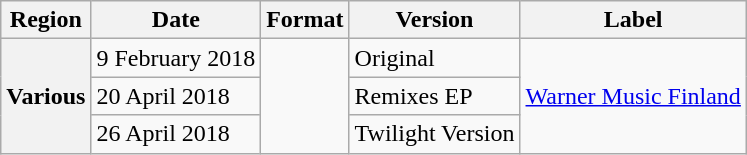<table class="wikitable plainrowheaders">
<tr>
<th>Region</th>
<th>Date</th>
<th>Format</th>
<th>Version</th>
<th>Label</th>
</tr>
<tr>
<th scope="row" rowspan=3>Various</th>
<td>9 February 2018</td>
<td rowspan=3></td>
<td>Original</td>
<td rowspan=3><a href='#'>Warner Music Finland</a></td>
</tr>
<tr>
<td>20 April 2018</td>
<td>Remixes EP</td>
</tr>
<tr>
<td>26 April 2018</td>
<td>Twilight Version</td>
</tr>
</table>
